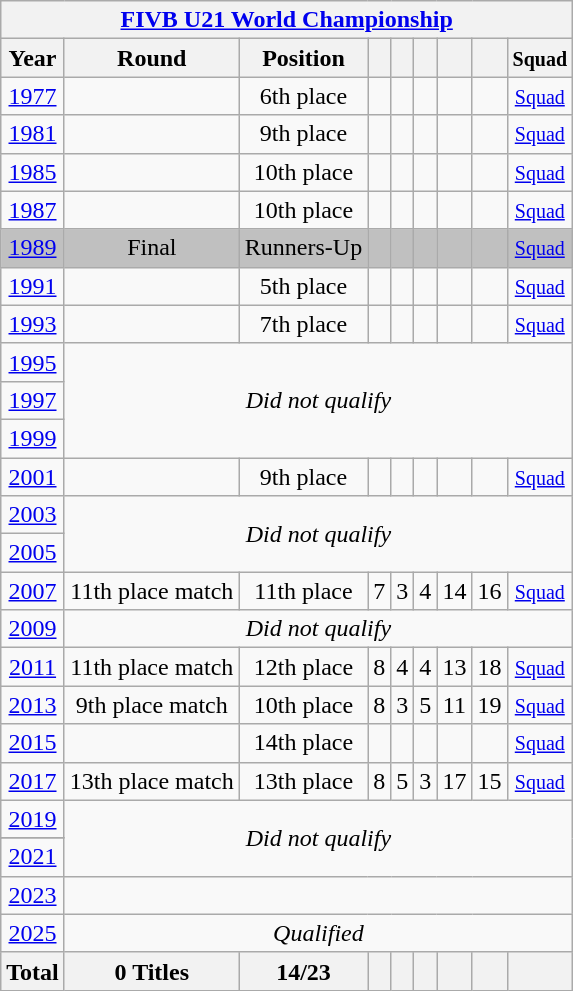<table class="wikitable" style="text-align: center;">
<tr>
<th colspan=9><a href='#'>FIVB U21 World Championship</a></th>
</tr>
<tr>
<th>Year</th>
<th>Round</th>
<th>Position</th>
<th></th>
<th></th>
<th></th>
<th></th>
<th></th>
<th><small>Squad</small></th>
</tr>
<tr bgcolor=>
<td> <a href='#'>1977</a></td>
<td></td>
<td>6th place</td>
<td></td>
<td></td>
<td></td>
<td></td>
<td></td>
<td><small> <a href='#'>Squad</a></small></td>
</tr>
<tr bgcolor=>
<td> <a href='#'>1981</a></td>
<td></td>
<td>9th place</td>
<td></td>
<td></td>
<td></td>
<td></td>
<td></td>
<td><small> <a href='#'>Squad</a></small></td>
</tr>
<tr>
<td> <a href='#'>1985</a></td>
<td></td>
<td>10th place</td>
<td></td>
<td></td>
<td></td>
<td></td>
<td></td>
<td><small><a href='#'>Squad</a></small></td>
</tr>
<tr>
<td> <a href='#'>1987</a></td>
<td></td>
<td>10th place</td>
<td></td>
<td></td>
<td></td>
<td></td>
<td></td>
<td><small> <a href='#'>Squad</a></small></td>
</tr>
<tr bgcolor=silver>
<td> <a href='#'>1989</a></td>
<td>Final</td>
<td>Runners-Up</td>
<td></td>
<td></td>
<td></td>
<td></td>
<td></td>
<td><small><a href='#'>Squad</a></small></td>
</tr>
<tr>
<td> <a href='#'>1991</a></td>
<td></td>
<td>5th place</td>
<td></td>
<td></td>
<td></td>
<td></td>
<td></td>
<td><small><a href='#'>Squad</a></small></td>
</tr>
<tr bgcolor=>
<td> <a href='#'>1993</a></td>
<td></td>
<td>7th place</td>
<td></td>
<td></td>
<td></td>
<td></td>
<td></td>
<td><small> <a href='#'>Squad</a></small></td>
</tr>
<tr>
<td> <a href='#'>1995</a></td>
<td colspan=9 rowspan=3><em>Did not qualify</em></td>
</tr>
<tr>
<td> <a href='#'>1997</a></td>
</tr>
<tr>
<td> <a href='#'>1999</a></td>
</tr>
<tr>
<td> <a href='#'>2001</a></td>
<td></td>
<td>9th place</td>
<td></td>
<td></td>
<td></td>
<td></td>
<td></td>
<td><small> <a href='#'>Squad</a></small></td>
</tr>
<tr>
<td> <a href='#'>2003</a></td>
<td colspan=9 rowspan=2><em>Did not qualify</em></td>
</tr>
<tr>
<td> <a href='#'>2005</a></td>
</tr>
<tr>
<td> <a href='#'>2007</a></td>
<td>11th place match</td>
<td>11th place</td>
<td>7</td>
<td>3</td>
<td>4</td>
<td>14</td>
<td>16</td>
<td><small><a href='#'>Squad</a></small></td>
</tr>
<tr>
<td> <a href='#'>2009</a></td>
<td colspan=9><em>Did not qualify</em></td>
</tr>
<tr bgcolor=>
<td> <a href='#'>2011</a></td>
<td>11th place match</td>
<td>12th place</td>
<td>8</td>
<td>4</td>
<td>4</td>
<td>13</td>
<td>18</td>
<td><small><a href='#'>Squad</a></small></td>
</tr>
<tr>
<td> <a href='#'>2013</a></td>
<td>9th place match</td>
<td>10th place</td>
<td>8</td>
<td>3</td>
<td>5</td>
<td>11</td>
<td>19</td>
<td><small><a href='#'>Squad</a></small></td>
</tr>
<tr bgcolor=>
<td> <a href='#'>2015</a></td>
<td></td>
<td>14th place</td>
<td></td>
<td></td>
<td></td>
<td></td>
<td></td>
<td><small><a href='#'>Squad</a></small></td>
</tr>
<tr>
<td> <a href='#'>2017</a></td>
<td>13th place match</td>
<td>13th place</td>
<td>8</td>
<td>5</td>
<td>3</td>
<td>17</td>
<td>15</td>
<td><small> <a href='#'>Squad</a></small></td>
</tr>
<tr>
<td> <a href='#'>2019</a></td>
<td colspan=9 rowspan=3><em>Did not qualify</em></td>
</tr>
<tr>
</tr>
<tr>
<td>  <a href='#'>2021</a></td>
</tr>
<tr>
<td> <a href='#'>2023</a></td>
</tr>
<tr>
<td> <a href='#'>2025</a></td>
<td colspan=9><em>Qualified</em></td>
</tr>
<tr>
<th>Total</th>
<th>0 Titles</th>
<th>14/23</th>
<th></th>
<th></th>
<th></th>
<th></th>
<th></th>
<th></th>
</tr>
</table>
